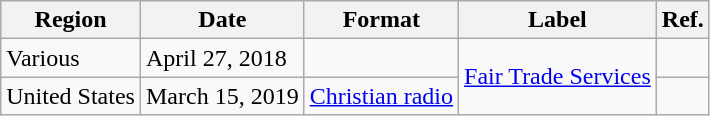<table class="wikitable plainrowheaders">
<tr>
<th scope="col">Region</th>
<th scope="col">Date</th>
<th scope="col">Format</th>
<th scope="col">Label</th>
<th scope="col">Ref.</th>
</tr>
<tr>
<td>Various</td>
<td>April 27, 2018</td>
<td></td>
<td rowspan="2"><a href='#'>Fair Trade Services</a></td>
<td></td>
</tr>
<tr>
<td>United States</td>
<td>March 15, 2019</td>
<td><a href='#'>Christian radio</a></td>
<td></td>
</tr>
</table>
